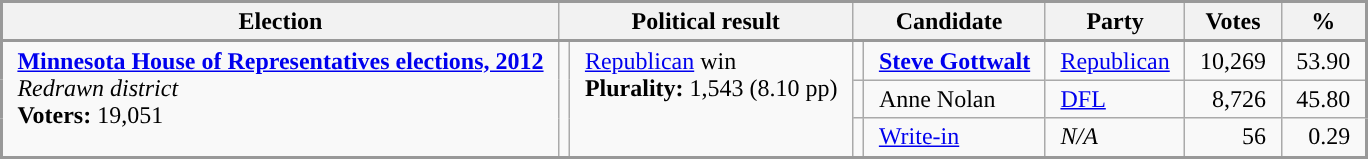<table class="wikitable">
<tr style="border: 2px solid #999999">
<th>Election</th>
<th align="center" colspan="2">Political result</th>
<th align="center" colspan="2">Candidate</th>
<th align="center">Party</th>
<th align="center">Votes</th>
<th align="center">%</th>
</tr>
<tr style="border-left: 2px solid #999999; border-right: 2px solid #999999">
<td rowspan="3" valign="top" style="padding:0.2em 0.6em 0.2em 0.6em"><strong><a href='#'>Minnesota House of Representatives elections, 2012</a></strong><br><span><em>Redrawn district</em><br><strong>Voters:</strong> 19,051</span></td>
<td rowspan="3" style="background-color:"></td>
<td rowspan="3" valign="top" style="padding:0.2em 0.6em 0.2em 0.6em"><a href='#'>Republican</a> win<br><span><strong>Plurality:</strong> 1,543 (8.10 pp)</span></td>
<td style="background-color:"></td>
<td style="padding:0.2em 0.6em 0.2em 0.6em"><strong><a href='#'>Steve Gottwalt</a></strong></td>
<td style="padding:0.2em 0.6em 0.2em 0.6em"><a href='#'>Republican</a></td>
<td style="padding:0.2em 0.6em 0.2em 0.6em" align="right">10,269</td>
<td style="padding:0.2em 0.6em 0.2em 0.6em" align="right">53.90</td>
</tr>
<tr style="border-left: 2px solid #999999; border-right: 2px solid #999999">
<td style="background-color:"></td>
<td style="padding:0.2em 0.6em 0.2em 0.6em">Anne Nolan</td>
<td style="padding:0.2em 0.6em 0.2em 0.6em"><a href='#'>DFL</a></td>
<td style="padding:0.2em 0.6em 0.2em 0.6em" align="right">8,726</td>
<td style="padding:0.2em 0.6em 0.2em 0.6em" align="right">45.80</td>
</tr>
<tr style="border-left: 2px solid #999999; border-right: 2px solid #999999; border-bottom: 2px solid #999999">
<td style="background-color:"></td>
<td style="padding:0.2em 0.6em 0.2em 0.6em"><a href='#'>Write-in</a></td>
<td style="padding:0.2em 0.6em 0.2em 0.6em"><em>N/A</em></td>
<td style="padding:0.2em 0.6em 0.2em 0.6em" align="right">56</td>
<td style="padding:0.2em 0.6em 0.2em 0.6em" align="right">0.29</td>
</tr>
</table>
